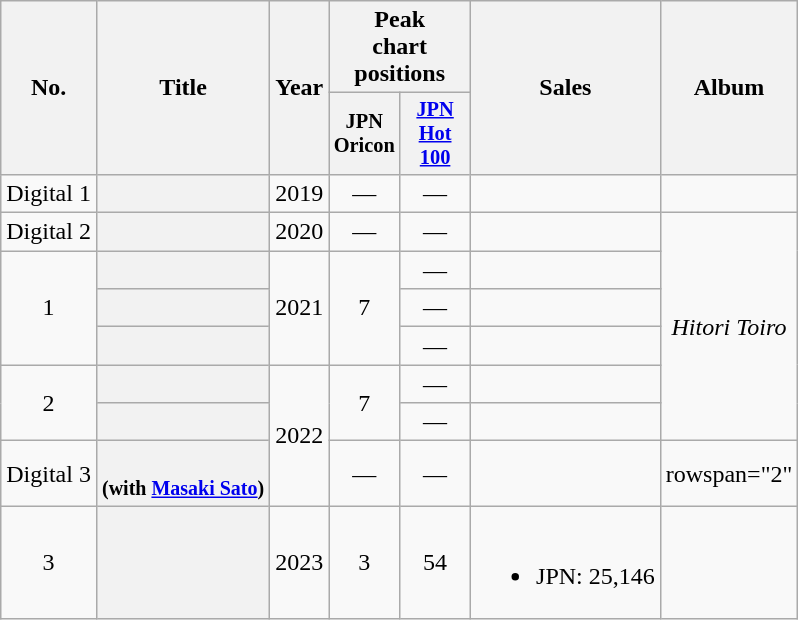<table class="wikitable plainrowheaders" style="text-align:center;">
<tr>
<th scope="col" rowspan="2">No.</th>
<th scope="col" rowspan="2">Title</th>
<th scope="col" rowspan="2">Year</th>
<th scope="col" colspan="2">Peak <br> chart <br> positions</th>
<th scope="col" rowspan="2">Sales</th>
<th scope="col" rowspan="2">Album</th>
</tr>
<tr>
<th style="width:3em;font-size:85%">JPN Oricon<br></th>
<th style="width:3em;font-size:85%"><a href='#'>JPN Hot 100</a><br></th>
</tr>
<tr>
<td>Digital 1</td>
<th scope="row"></th>
<td>2019</td>
<td>—</td>
<td>—</td>
<td></td>
<td></td>
</tr>
<tr>
<td>Digital 2</td>
<th scope="row"></th>
<td>2020</td>
<td>—</td>
<td>—</td>
<td></td>
<td rowspan="6"><em>Hitori Toiro</em></td>
</tr>
<tr>
<td rowspan="3">1</td>
<th scope="row"></th>
<td rowspan="3">2021</td>
<td rowspan="3">7</td>
<td>—</td>
<td></td>
</tr>
<tr>
<th scope="row"></th>
<td>—</td>
<td></td>
</tr>
<tr>
<th scope="row"></th>
<td>—</td>
<td></td>
</tr>
<tr>
<td rowspan="2">2</td>
<th scope="row"></th>
<td rowspan="3">2022</td>
<td rowspan="2">7</td>
<td>—</td>
<td></td>
</tr>
<tr>
<th scope="row"></th>
<td>—</td>
<td></td>
</tr>
<tr>
<td>Digital 3</td>
<th scope="row"> <br><small>(with <a href='#'>Masaki Sato</a>)</small></th>
<td>—</td>
<td>—</td>
<td></td>
<td>rowspan="2" </td>
</tr>
<tr>
<td>3</td>
<th scope="row"></th>
<td>2023</td>
<td>3</td>
<td>54</td>
<td><br><ul><li>JPN: 25,146</li></ul></td>
</tr>
</table>
